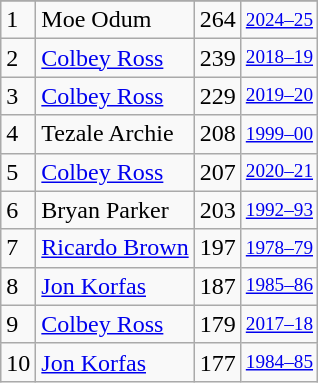<table class="wikitable">
<tr>
</tr>
<tr>
<td>1</td>
<td>Moe Odum</td>
<td>264</td>
<td style="font-size:80%;"><a href='#'>2024–25</a></td>
</tr>
<tr>
<td>2</td>
<td><a href='#'>Colbey Ross</a></td>
<td>239</td>
<td style="font-size:80%;"><a href='#'>2018–19</a></td>
</tr>
<tr>
<td>3</td>
<td><a href='#'>Colbey Ross</a></td>
<td>229</td>
<td style="font-size:80%;"><a href='#'>2019–20</a></td>
</tr>
<tr>
<td>4</td>
<td>Tezale Archie</td>
<td>208</td>
<td style="font-size:80%;"><a href='#'>1999–00</a></td>
</tr>
<tr>
<td>5</td>
<td><a href='#'>Colbey Ross</a></td>
<td>207</td>
<td style="font-size:80%;"><a href='#'>2020–21</a></td>
</tr>
<tr>
<td>6</td>
<td>Bryan Parker</td>
<td>203</td>
<td style="font-size:80%;"><a href='#'>1992–93</a></td>
</tr>
<tr>
<td>7</td>
<td><a href='#'>Ricardo Brown</a></td>
<td>197</td>
<td style="font-size:80%;"><a href='#'>1978–79</a></td>
</tr>
<tr>
<td>8</td>
<td><a href='#'>Jon Korfas</a></td>
<td>187</td>
<td style="font-size:80%;"><a href='#'>1985–86</a></td>
</tr>
<tr>
<td>9</td>
<td><a href='#'>Colbey Ross</a></td>
<td>179</td>
<td style="font-size:80%;"><a href='#'>2017–18</a></td>
</tr>
<tr>
<td>10</td>
<td><a href='#'>Jon Korfas</a></td>
<td>177</td>
<td style="font-size:80%;"><a href='#'>1984–85</a></td>
</tr>
</table>
